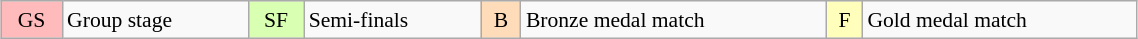<table class="wikitable" style="margin:0.5em auto; font-size:90%; line-height:1.25em;" width=60%;>
<tr>
<td style="background-color:#FFBBBB;text-align:center;">GS</td>
<td>Group stage</td>
<td style="background-color:#D9FFB2;text-align:center;">SF</td>
<td>Semi-finals</td>
<td style="background-color:#FEDCBA;text-align:center;">B</td>
<td>Bronze medal match</td>
<td style="background-color:#FFFFBB;text-align:center;">F</td>
<td>Gold medal match</td>
</tr>
</table>
